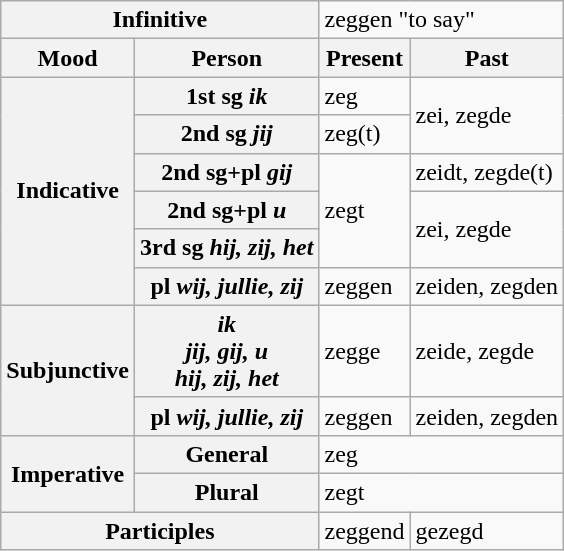<table class="wikitable">
<tr>
<th colspan="2">Infinitive</th>
<td colspan="2">zeggen "to say"</td>
</tr>
<tr>
<th>Mood</th>
<th>Person</th>
<th>Present</th>
<th>Past</th>
</tr>
<tr>
<th rowspan="6">Indicative</th>
<th>1st sg <em>ik</em></th>
<td>zeg</td>
<td rowspan="2">zei, zegde</td>
</tr>
<tr>
<th>2nd sg <em>jij</em></th>
<td>zeg(t)</td>
</tr>
<tr>
<th>2nd sg+pl <em>gij</em></th>
<td rowspan="3">zegt</td>
<td>zeidt, zegde(t)</td>
</tr>
<tr>
<th>2nd sg+pl <em>u</em></th>
<td rowspan="2">zei, zegde</td>
</tr>
<tr>
<th>3rd sg <em>hij, zij, het</em></th>
</tr>
<tr>
<th>pl <em>wij, jullie, zij</em></th>
<td>zeggen</td>
<td>zeiden, zegden</td>
</tr>
<tr>
<th rowspan="2">Subjunctive</th>
<th><em>ik<br>jij, gij, u<br>hij, zij, het</em></th>
<td>zegge</td>
<td>zeide, zegde</td>
</tr>
<tr>
<th>pl <em>wij, jullie, zij</em></th>
<td>zeggen</td>
<td>zeiden, zegden</td>
</tr>
<tr>
<th rowspan="2">Imperative</th>
<th>General</th>
<td colspan="2">zeg</td>
</tr>
<tr>
<th>Plural</th>
<td colspan="2">zegt</td>
</tr>
<tr>
<th colspan="2">Participles</th>
<td>zeggend</td>
<td>gezegd</td>
</tr>
</table>
